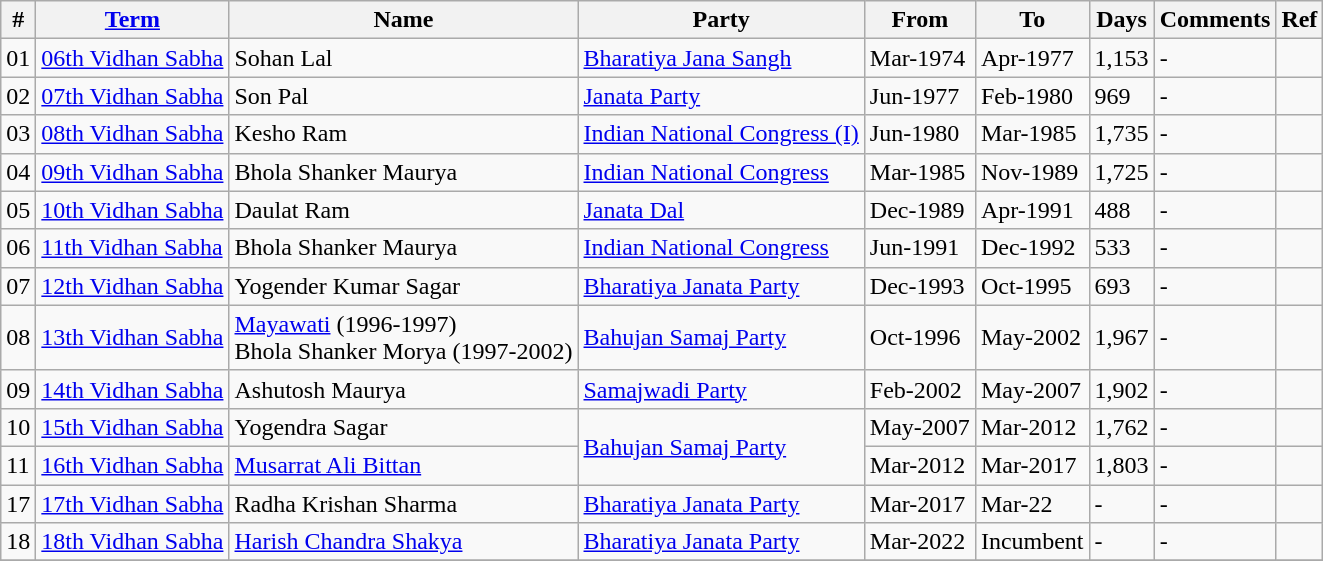<table class="wikitable sortable">
<tr>
<th>#</th>
<th><a href='#'>Term</a></th>
<th>Name</th>
<th>Party</th>
<th>From</th>
<th>To</th>
<th>Days</th>
<th>Comments</th>
<th>Ref</th>
</tr>
<tr>
<td>01</td>
<td><a href='#'>06th Vidhan Sabha</a></td>
<td>Sohan Lal</td>
<td><a href='#'>Bharatiya Jana Sangh</a></td>
<td>Mar-1974</td>
<td>Apr-1977</td>
<td>1,153</td>
<td>-</td>
<td></td>
</tr>
<tr>
<td>02</td>
<td><a href='#'>07th Vidhan Sabha</a></td>
<td>Son Pal</td>
<td><a href='#'>Janata Party</a></td>
<td>Jun-1977</td>
<td>Feb-1980</td>
<td>969</td>
<td>-</td>
<td></td>
</tr>
<tr>
<td>03</td>
<td><a href='#'>08th Vidhan Sabha</a></td>
<td>Kesho Ram</td>
<td><a href='#'>Indian National Congress (I)</a></td>
<td>Jun-1980</td>
<td>Mar-1985</td>
<td>1,735</td>
<td>-</td>
<td></td>
</tr>
<tr>
<td>04</td>
<td><a href='#'>09th Vidhan Sabha</a></td>
<td>Bhola  Shanker Maurya</td>
<td><a href='#'>Indian National Congress</a></td>
<td>Mar-1985</td>
<td>Nov-1989</td>
<td>1,725</td>
<td>-</td>
<td></td>
</tr>
<tr>
<td>05</td>
<td><a href='#'>10th Vidhan Sabha</a></td>
<td>Daulat  Ram</td>
<td><a href='#'>Janata Dal</a></td>
<td>Dec-1989</td>
<td>Apr-1991</td>
<td>488</td>
<td>-</td>
<td></td>
</tr>
<tr>
<td>06</td>
<td><a href='#'>11th Vidhan Sabha</a></td>
<td>Bhola  Shanker Maurya</td>
<td><a href='#'>Indian National Congress</a></td>
<td>Jun-1991</td>
<td>Dec-1992</td>
<td>533</td>
<td>-</td>
<td></td>
</tr>
<tr>
<td>07</td>
<td><a href='#'>12th Vidhan Sabha</a></td>
<td>Yogender  Kumar Sagar</td>
<td><a href='#'>Bharatiya Janata Party</a></td>
<td>Dec-1993</td>
<td>Oct-1995</td>
<td>693</td>
<td>-</td>
<td></td>
</tr>
<tr>
<td>08</td>
<td><a href='#'>13th Vidhan Sabha</a></td>
<td><a href='#'>Mayawati</a> (1996-1997) <br> Bhola Shanker Morya (1997-2002)</td>
<td><a href='#'>Bahujan Samaj Party</a></td>
<td>Oct-1996</td>
<td>May-2002</td>
<td>1,967</td>
<td>-</td>
<td></td>
</tr>
<tr>
<td>09</td>
<td><a href='#'>14th Vidhan Sabha</a></td>
<td>Ashutosh  Maurya</td>
<td><a href='#'>Samajwadi Party</a></td>
<td>Feb-2002</td>
<td>May-2007</td>
<td>1,902</td>
<td>-</td>
<td></td>
</tr>
<tr>
<td>10</td>
<td><a href='#'>15th Vidhan Sabha</a></td>
<td>Yogendra  Sagar</td>
<td rowspan="2"><a href='#'>Bahujan Samaj Party</a></td>
<td>May-2007</td>
<td>Mar-2012</td>
<td>1,762</td>
<td>-</td>
<td></td>
</tr>
<tr>
<td>11</td>
<td><a href='#'>16th Vidhan Sabha</a></td>
<td><a href='#'>Musarrat Ali Bittan</a></td>
<td>Mar-2012</td>
<td>Mar-2017</td>
<td>1,803</td>
<td>-</td>
<td></td>
</tr>
<tr>
<td>17</td>
<td><a href='#'>17th Vidhan Sabha</a></td>
<td>Radha Krishan Sharma</td>
<td><a href='#'>Bharatiya Janata Party</a></td>
<td>Mar-2017</td>
<td>Mar-22</td>
<td>-</td>
<td>-</td>
<td></td>
</tr>
<tr>
<td>18</td>
<td><a href='#'>18th Vidhan Sabha</a></td>
<td><a href='#'>Harish Chandra Shakya</a></td>
<td><a href='#'>Bharatiya Janata Party</a></td>
<td>Mar-2022</td>
<td>Incumbent</td>
<td>-</td>
<td>-</td>
<td></td>
</tr>
<tr>
</tr>
</table>
